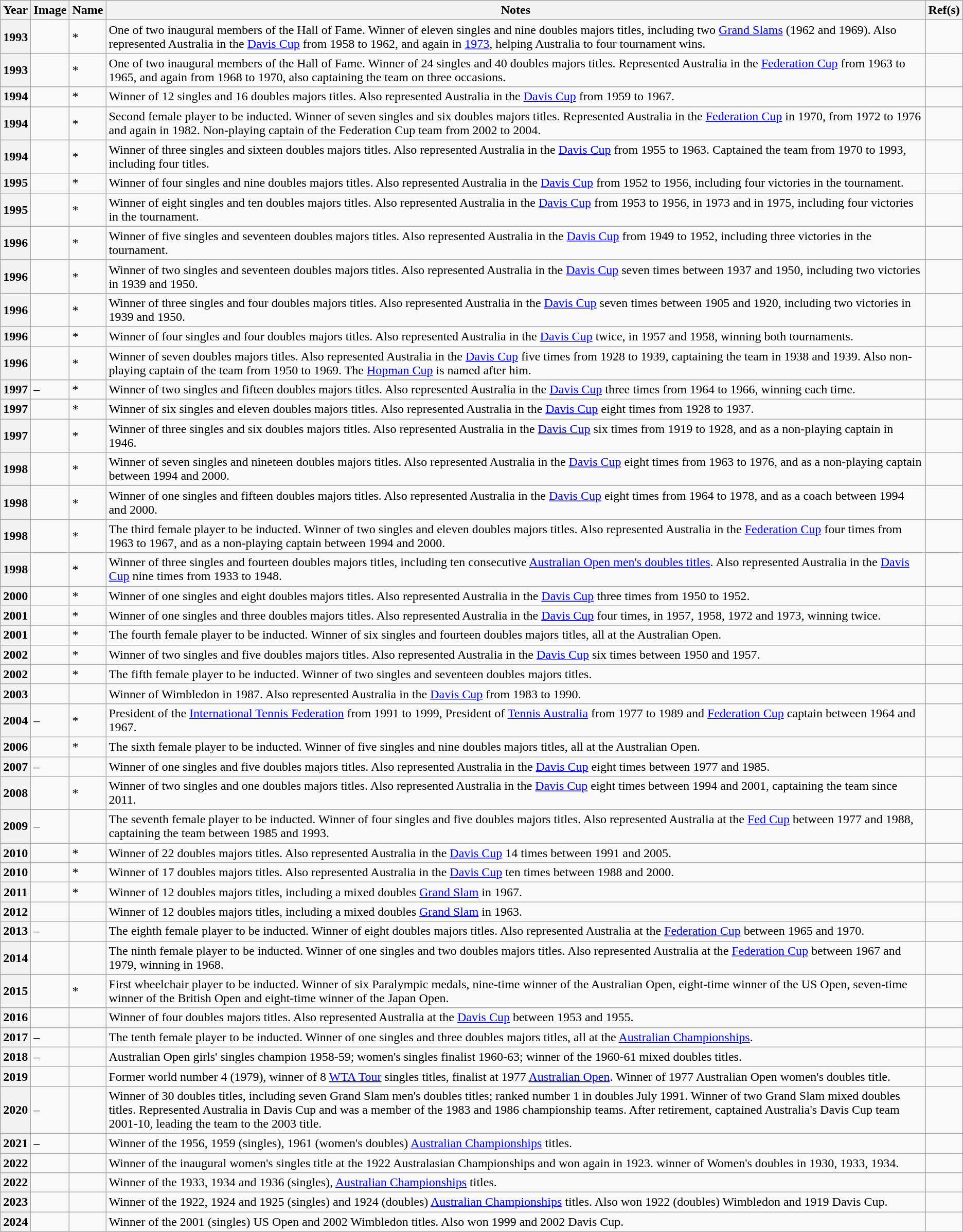<table class="wikitable sortable">
<tr>
<th scope="col">Year</th>
<th scope="col" class="unsortable">Image</th>
<th scope="col">Name</th>
<th scope="col" class="unsortable">Notes</th>
<th scope="col" class="unsortable">Ref(s)</th>
</tr>
<tr>
<th scope="row">1993</th>
<td></td>
<td> *</td>
<td>One of two inaugural members of the Hall of Fame.  Winner of eleven singles and nine doubles majors titles, including two <a href='#'>Grand Slams</a> (1962 and 1969).  Also represented Australia in the <a href='#'>Davis Cup</a> from 1958 to 1962, and again in <a href='#'>1973</a>, helping Australia to four tournament wins.</td>
<td></td>
</tr>
<tr>
<th scope="row">1993</th>
<td></td>
<td> *</td>
<td>One of two inaugural members of the Hall of Fame.   Winner of 24 singles and 40 doubles majors titles.  Represented Australia in the <a href='#'>Federation Cup</a> from 1963 to 1965, and again from 1968 to 1970, also captaining the team on three occasions.</td>
<td></td>
</tr>
<tr>
<th scope="row">1994</th>
<td></td>
<td> *</td>
<td>Winner of 12 singles and 16 doubles majors titles.  Also represented Australia in the <a href='#'>Davis Cup</a> from 1959 to 1967.</td>
<td></td>
</tr>
<tr>
<th scope="row">1994</th>
<td></td>
<td> *</td>
<td>Second female player to be inducted.   Winner of seven singles and six doubles majors titles.  Represented Australia in the <a href='#'>Federation Cup</a> in 1970, from 1972 to 1976 and again in 1982.  Non-playing captain of the Federation Cup team from 2002 to 2004.</td>
<td></td>
</tr>
<tr>
<th scope="row">1994</th>
<td></td>
<td> *</td>
<td>Winner of three singles and sixteen doubles majors titles.  Also represented Australia in the <a href='#'>Davis Cup</a> from 1955 to 1963.  Captained the team from 1970 to 1993, including four titles.</td>
<td></td>
</tr>
<tr>
<th scope="row">1995</th>
<td></td>
<td> *</td>
<td>Winner of four singles and nine doubles majors titles.  Also represented Australia in the <a href='#'>Davis Cup</a> from 1952 to 1956, including four victories in the tournament.</td>
<td></td>
</tr>
<tr>
<th scope="row">1995</th>
<td></td>
<td> *</td>
<td>Winner of eight singles and ten doubles majors titles.  Also represented Australia in the <a href='#'>Davis Cup</a> from 1953 to 1956, in 1973 and in 1975, including four victories in the tournament.</td>
<td></td>
</tr>
<tr>
<th scope="row">1996</th>
<td></td>
<td> *</td>
<td>Winner of five singles and seventeen doubles majors titles.  Also represented Australia in the <a href='#'>Davis Cup</a> from 1949 to 1952, including three victories in the tournament.</td>
<td></td>
</tr>
<tr>
<th scope="row">1996</th>
<td></td>
<td> *</td>
<td>Winner of two singles and seventeen doubles majors titles.  Also represented Australia in the <a href='#'>Davis Cup</a> seven times between 1937 and 1950, including two victories in 1939 and 1950.</td>
<td></td>
</tr>
<tr>
<th scope="row">1996</th>
<td></td>
<td> * </td>
<td>Winner of three singles and four doubles majors titles.  Also represented Australia in the <a href='#'>Davis Cup</a> seven times between 1905 and 1920, including two victories in 1939 and 1950.</td>
<td></td>
</tr>
<tr>
<th scope="row">1996</th>
<td></td>
<td> *</td>
<td>Winner of four singles and four doubles majors titles.  Also represented Australia in the <a href='#'>Davis Cup</a> twice, in 1957 and 1958, winning both tournaments.</td>
<td></td>
</tr>
<tr>
<th scope="row">1996</th>
<td></td>
<td> *</td>
<td>Winner of seven doubles majors titles.  Also represented Australia in the <a href='#'>Davis Cup</a> five times from 1928 to 1939, captaining the team in 1938 and 1939.  Also non-playing captain of the team from 1950 to 1969.  The <a href='#'>Hopman Cup</a> is named after him.</td>
<td></td>
</tr>
<tr>
<th scope="row">1997</th>
<td>–</td>
<td> *</td>
<td>Winner of two singles and fifteen doubles majors titles.  Also represented Australia in the <a href='#'>Davis Cup</a> three times from 1964 to 1966, winning each time.</td>
<td></td>
</tr>
<tr>
<th scope="row">1997</th>
<td></td>
<td> *</td>
<td>Winner of six singles and eleven doubles majors titles.  Also represented Australia in the <a href='#'>Davis Cup</a> eight times from 1928 to 1937.</td>
<td></td>
</tr>
<tr>
<th scope="row">1997</th>
<td></td>
<td> *</td>
<td>Winner of three singles and six doubles majors titles.  Also represented Australia in the <a href='#'>Davis Cup</a> six times from 1919 to 1928, and as a non-playing captain in 1946.</td>
<td></td>
</tr>
<tr>
<th scope="row">1998</th>
<td></td>
<td> *</td>
<td>Winner of seven singles and nineteen doubles majors titles.  Also represented Australia in the <a href='#'>Davis Cup</a> eight times from 1963 to 1976, and as a non-playing captain between 1994 and 2000.</td>
<td></td>
</tr>
<tr>
<th scope="row">1998</th>
<td></td>
<td> *</td>
<td>Winner of one singles and fifteen doubles majors titles.  Also represented Australia in the <a href='#'>Davis Cup</a> eight times from 1964 to 1978, and as a coach between 1994 and 2000.</td>
<td></td>
</tr>
<tr>
<th scope="row">1998</th>
<td></td>
<td> *</td>
<td>The third female player to be inducted.  Winner of two singles and eleven doubles majors titles.  Also represented Australia in the <a href='#'>Federation Cup</a> four times from 1963 to 1967, and as a non-playing captain between 1994 and 2000.</td>
<td></td>
</tr>
<tr>
<th scope="row">1998</th>
<td></td>
<td> *</td>
<td>Winner of three singles and fourteen doubles majors titles, including ten consecutive <a href='#'>Australian Open men's doubles titles</a>.  Also represented Australia in the <a href='#'>Davis Cup</a> nine times from 1933 to 1948.</td>
<td></td>
</tr>
<tr>
<th scope="row">2000</th>
<td></td>
<td> *</td>
<td>Winner of one singles and eight doubles majors titles.  Also represented Australia in the <a href='#'>Davis Cup</a> three times from 1950 to 1952.</td>
<td></td>
</tr>
<tr>
<th scope="row">2001</th>
<td></td>
<td> *</td>
<td>Winner of one singles and three doubles majors titles.  Also represented Australia in the <a href='#'>Davis Cup</a> four times, in 1957, 1958, 1972 and 1973, winning twice.</td>
<td></td>
</tr>
<tr>
</tr>
<tr>
<th scope="row">2001</th>
<td></td>
<td> *</td>
<td>The fourth female player to be inducted.  Winner of six singles and fourteen doubles majors titles, all at the Australian Open.</td>
<td></td>
</tr>
<tr>
<th scope="row">2002</th>
<td></td>
<td> *</td>
<td>Winner of two singles and five doubles majors titles.  Also represented Australia in the <a href='#'>Davis Cup</a> six times between 1950 and 1957.</td>
<td></td>
</tr>
<tr>
<th scope="row">2002</th>
<td></td>
<td> *</td>
<td>The fifth female player to be inducted.  Winner of two singles and seventeen doubles majors titles.</td>
<td></td>
</tr>
<tr>
<th scope="row">2003</th>
<td></td>
<td></td>
<td>Winner of Wimbledon in 1987.  Also represented Australia in the <a href='#'>Davis Cup</a> from 1983 to 1990.</td>
<td></td>
</tr>
<tr>
<th scope="row">2004</th>
<td>–</td>
<td> * </td>
<td>President of the <a href='#'>International Tennis Federation</a> from 1991 to 1999, President of <a href='#'>Tennis Australia</a> from 1977 to 1989 and <a href='#'>Federation Cup</a> captain between 1964 and 1967.</td>
<td></td>
</tr>
<tr>
<th scope="row">2006</th>
<td></td>
<td> *</td>
<td>The sixth female player to be inducted.  Winner of five singles and nine doubles majors titles, all at the Australian Open.</td>
<td></td>
</tr>
<tr>
<th scope="row">2007</th>
<td>–</td>
<td></td>
<td>Winner of one singles and five doubles majors titles.  Also represented Australia in the <a href='#'>Davis Cup</a> eight times between 1977 and 1985.</td>
<td></td>
</tr>
<tr>
<th scope="row">2008</th>
<td></td>
<td> *</td>
<td>Winner of two singles and one doubles majors titles.  Also represented Australia in the <a href='#'>Davis Cup</a> eight times between 1994 and 2001, captaining the team since 2011.</td>
<td></td>
</tr>
<tr>
<th scope="row">2009</th>
<td>–</td>
<td></td>
<td>The seventh female player to be inducted.  Winner of four singles and five doubles majors titles.  Also represented Australia at the <a href='#'>Fed Cup</a> between 1977 and 1988, captaining the team between 1985 and 1993.</td>
<td></td>
</tr>
<tr>
<th scope="row">2010</th>
<td></td>
<td> *</td>
<td>Winner of 22 doubles majors titles.  Also represented Australia in the <a href='#'>Davis Cup</a> 14 times between 1991 and 2005.</td>
<td></td>
</tr>
<tr>
<th scope="row">2010</th>
<td></td>
<td> *</td>
<td>Winner of 17 doubles majors titles.  Also represented Australia in the <a href='#'>Davis Cup</a> ten times between 1988 and 2000.</td>
<td></td>
</tr>
<tr>
<th scope="row">2011</th>
<td></td>
<td> *</td>
<td>Winner of 12 doubles majors titles, including a mixed doubles <a href='#'>Grand Slam</a> in 1967.</td>
<td></td>
</tr>
<tr>
<th scope="row">2012</th>
<td></td>
<td> </td>
<td>Winner of 12 doubles majors titles, including a mixed doubles <a href='#'>Grand Slam</a> in 1963.</td>
<td></td>
</tr>
<tr>
<th scope="row">2013</th>
<td>–</td>
<td></td>
<td>The eighth female player to be inducted.  Winner of eight doubles majors titles.  Also represented Australia at the <a href='#'>Federation Cup</a> between 1965 and 1970.</td>
<td></td>
</tr>
<tr>
<th scope="row">2014</th>
<td></td>
<td></td>
<td>The ninth female player to be inducted.  Winner of one singles and two doubles majors titles.  Also represented Australia at the <a href='#'>Federation Cup</a> between 1967 and 1979, winning in 1968.</td>
<td></td>
</tr>
<tr>
<th scope="row">2015</th>
<td></td>
<td> *</td>
<td>First wheelchair player to be inducted.  Winner of six Paralympic medals, nine-time winner of the Australian Open, eight-time winner of the US Open, seven-time winner of the British Open and eight-time winner of the Japan Open.</td>
<td></td>
</tr>
<tr>
<th scope="row">2016</th>
<td></td>
<td></td>
<td>Winner of four doubles majors titles.  Also represented Australia at the <a href='#'>Davis Cup</a> between 1953 and 1955.</td>
<td></td>
</tr>
<tr>
<th scope="row">2017</th>
<td>–</td>
<td></td>
<td>The tenth female player to be inducted.  Winner of one singles and three doubles majors titles, all at the <a href='#'>Australian Championships</a>.</td>
<td></td>
</tr>
<tr>
<th scope="row">2018</th>
<td>–</td>
<td></td>
<td>Australian Open girls' singles champion 1958-59;  women's singles finalist 1960-63; winner of the 1960-61 mixed doubles titles.</td>
<td></td>
</tr>
<tr>
<th scope="row">2019</th>
<td></td>
<td></td>
<td>Former world number 4 (1979), winner of 8 <a href='#'>WTA Tour</a> singles titles, finalist at 1977 <a href='#'>Australian Open</a>. Winner of 1977 Australian Open women's doubles title.</td>
<td></td>
</tr>
<tr>
<th scope="row">2020</th>
<td>–</td>
<td></td>
<td>Winner of 30 doubles titles, including seven Grand Slam men's doubles titles; ranked number 1 in doubles July 1991. Winner of two Grand Slam mixed doubles titles. Represented Australia in Davis Cup and was a member of the 1983 and 1986 championship teams. After retirement, captained Australia's Davis Cup team 2001-10, leading the team to the 2003 title.</td>
<td></td>
</tr>
<tr>
<th scope="row">2021</th>
<td>–</td>
<td></td>
<td>Winner of the  1956, 1959 (singles), 1961 (women's doubles) <a href='#'>Australian Championships</a> titles.</td>
<td></td>
</tr>
<tr>
<th scope="row">2022</th>
<td></td>
<td></td>
<td>Winner of the inaugural women's singles title at the 1922 Australasian Championships and won again in 1923. winner of Women's doubles in 1930, 1933, 1934.</td>
<td></td>
</tr>
<tr>
<th scope="row">2022</th>
<td></td>
<td></td>
<td>Winner of the 1933, 1934 and 1936 (singles), <a href='#'>Australian Championships</a> titles.</td>
<td></td>
</tr>
<tr>
<th scope="row">2023</th>
<td></td>
<td></td>
<td>Winner of the 1922, 1924 and 1925 (singles) and 1924 (doubles) <a href='#'>Australian Championships</a> titles. Also won 1922 (doubles) Wimbledon and 1919 Davis Cup.</td>
<td></td>
</tr>
<tr>
<th scope="row">2024</th>
<td></td>
<td></td>
<td>Winner of the 2001 (singles) US Open and 2002 Wimbledon titles. Also won 1999 and 2002 Davis Cup.</td>
<td></td>
</tr>
</table>
